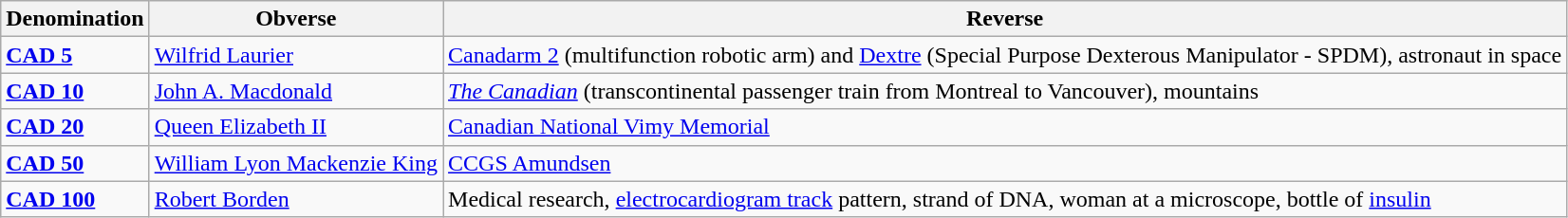<table class="wikitable">
<tr ">
<th>Denomination</th>
<th>Obverse</th>
<th>Reverse</th>
</tr>
<tr>
<td><strong><a href='#'>CAD 5</a></strong></td>
<td><a href='#'>Wilfrid Laurier</a></td>
<td><a href='#'>Canadarm 2</a> (multifunction robotic arm) and <a href='#'>Dextre</a> (Special Purpose Dexterous Manipulator - SPDM), astronaut in space</td>
</tr>
<tr>
<td><strong><a href='#'>CAD 10</a></strong></td>
<td><a href='#'>John A. Macdonald</a></td>
<td><em><a href='#'>The Canadian</a></em> (transcontinental passenger train from Montreal to Vancouver), mountains</td>
</tr>
<tr>
<td><strong><a href='#'>CAD 20</a></strong></td>
<td><a href='#'>Queen Elizabeth II</a></td>
<td><a href='#'>Canadian National Vimy Memorial</a></td>
</tr>
<tr>
<td><strong><a href='#'>CAD 50</a></strong></td>
<td><a href='#'>William Lyon Mackenzie King</a></td>
<td><a href='#'>CCGS Amundsen</a></td>
</tr>
<tr>
<td><strong><a href='#'>CAD 100</a></strong></td>
<td><a href='#'>Robert Borden</a></td>
<td>Medical research, <a href='#'>electrocardiogram track</a> pattern, strand of DNA, woman at a microscope, bottle of <a href='#'>insulin</a></td>
</tr>
</table>
